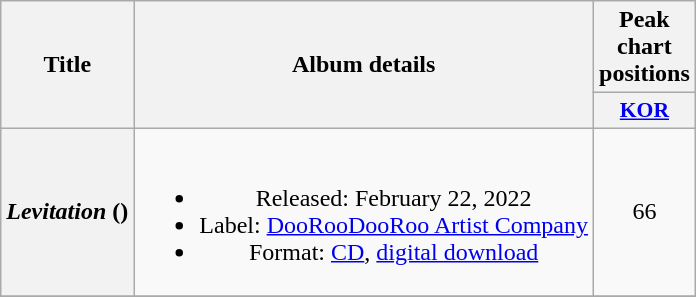<table class="wikitable plainrowheaders" style="text-align:center;">
<tr>
<th scope="col" rowspan="2">Title</th>
<th scope="col" rowspan="2">Album details</th>
<th scope="col" colspan="1">Peak chart positions</th>
</tr>
<tr>
<th scope="col" style="width:2.5em;font-size:90%;"><a href='#'>KOR</a><br></th>
</tr>
<tr>
<th scope="row"><em>Levitation</em> ()</th>
<td><br><ul><li>Released: February 22, 2022</li><li>Label: <a href='#'>DooRooDooRoo Artist Company</a></li><li>Format: <a href='#'>CD</a>, <a href='#'>digital download</a></li></ul></td>
<td>66</td>
</tr>
<tr>
</tr>
</table>
